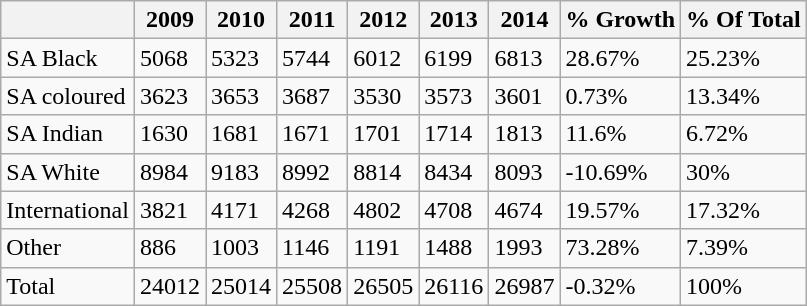<table class="wikitable">
<tr>
<th></th>
<th>2009</th>
<th>2010</th>
<th>2011</th>
<th>2012</th>
<th>2013</th>
<th>2014</th>
<th>% Growth</th>
<th>% Of Total</th>
</tr>
<tr>
<td>SA Black</td>
<td>5068</td>
<td>5323</td>
<td>5744</td>
<td>6012</td>
<td>6199</td>
<td>6813</td>
<td>28.67%</td>
<td>25.23%</td>
</tr>
<tr>
<td>SA coloured</td>
<td>3623</td>
<td>3653</td>
<td>3687</td>
<td>3530</td>
<td>3573</td>
<td>3601</td>
<td>0.73%</td>
<td>13.34%</td>
</tr>
<tr>
<td>SA Indian</td>
<td>1630</td>
<td>1681</td>
<td>1671</td>
<td>1701</td>
<td>1714</td>
<td>1813</td>
<td>11.6%</td>
<td>6.72%</td>
</tr>
<tr>
<td>SA White</td>
<td>8984</td>
<td>9183</td>
<td>8992</td>
<td>8814</td>
<td>8434</td>
<td>8093</td>
<td>-10.69%</td>
<td>30%</td>
</tr>
<tr>
<td>International</td>
<td>3821</td>
<td>4171</td>
<td>4268</td>
<td>4802</td>
<td>4708</td>
<td>4674</td>
<td>19.57%</td>
<td>17.32%</td>
</tr>
<tr>
<td>Other</td>
<td>886</td>
<td>1003</td>
<td>1146</td>
<td>1191</td>
<td>1488</td>
<td>1993</td>
<td>73.28%</td>
<td>7.39%</td>
</tr>
<tr>
<td>Total</td>
<td>24012</td>
<td>25014</td>
<td>25508</td>
<td>26505</td>
<td>26116</td>
<td>26987</td>
<td>-0.32%</td>
<td>100%</td>
</tr>
</table>
